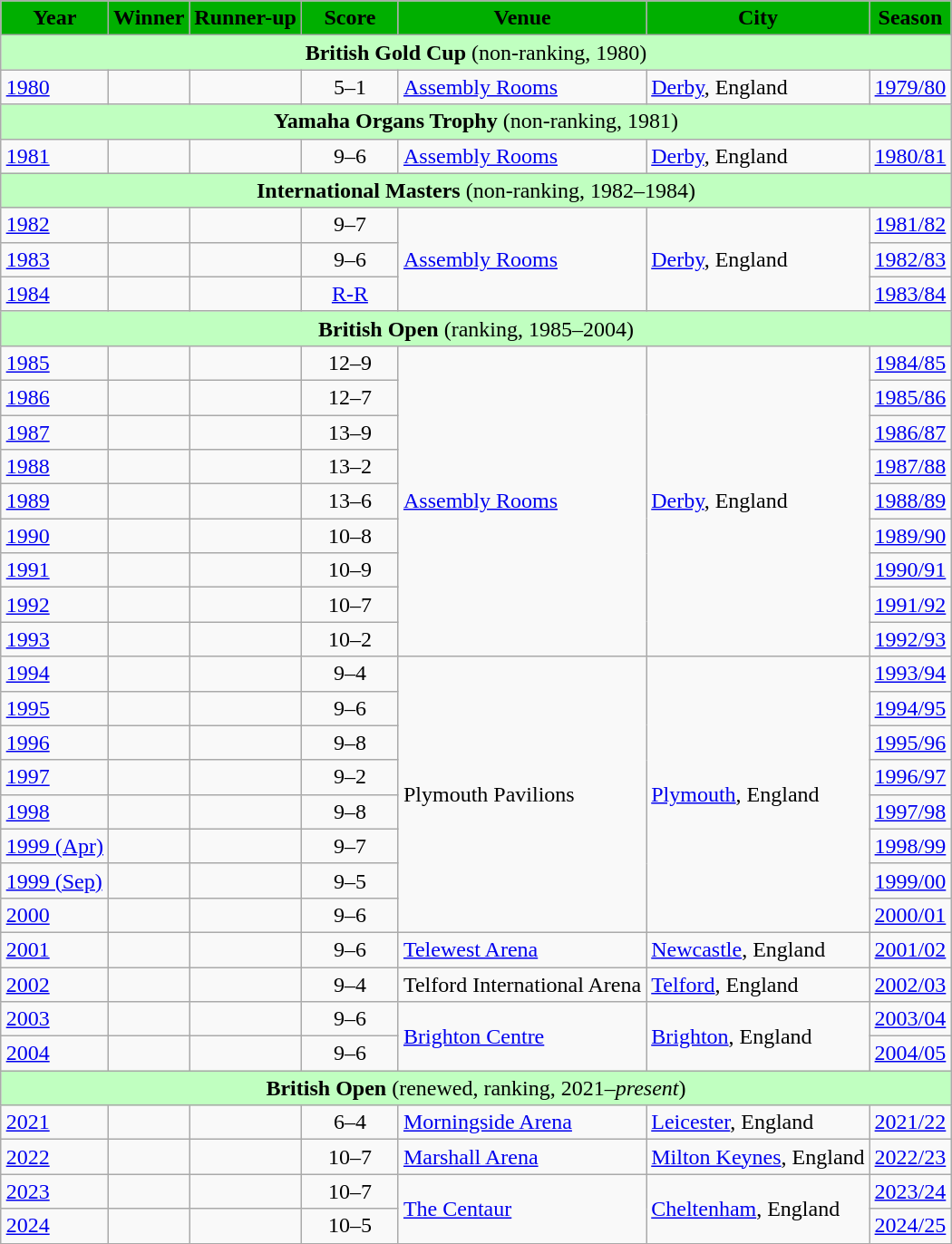<table class="wikitable" style="margin: auto">
<tr>
<th style="text-align: center; background-color: #00af00">Year</th>
<th style="text-align: center; background-color: #00af00">Winner</th>
<th style="text-align: center; background-color: #00af00">Runner-up</th>
<th style="text-align: center; background-color: #00af00; width: 4em">Score</th>
<th style="text-align: center; background-color: #00af00">Venue</th>
<th style="text-align: center; background-color: #00af00">City</th>
<th style="text-align: center; background-color: #00af00">Season</th>
</tr>
<tr>
<td colspan=7 style="text-align: center; background-color: #c0ffc0"><strong>British Gold Cup</strong> (non-ranking, 1980)</td>
</tr>
<tr>
<td><a href='#'>1980</a></td>
<td></td>
<td></td>
<td style="text-align: center">5–1</td>
<td><a href='#'>Assembly Rooms</a></td>
<td><a href='#'>Derby</a>, England</td>
<td><a href='#'>1979/80</a></td>
</tr>
<tr>
<td colspan=7 style="text-align: center; background-color: #c0ffc0"><strong>Yamaha Organs Trophy</strong> (non-ranking, 1981)</td>
</tr>
<tr>
<td><a href='#'>1981</a></td>
<td></td>
<td></td>
<td style="text-align: center">9–6</td>
<td><a href='#'>Assembly Rooms</a></td>
<td><a href='#'>Derby</a>, England</td>
<td><a href='#'>1980/81</a></td>
</tr>
<tr>
<td colspan=7 style="text-align: center; background-color: #c0ffc0"><strong>International Masters</strong> (non-ranking, 1982–1984)</td>
</tr>
<tr>
<td><a href='#'>1982</a></td>
<td></td>
<td></td>
<td style="text-align: center">9–7</td>
<td rowspan=3><a href='#'>Assembly Rooms</a></td>
<td rowspan=3><a href='#'>Derby</a>, England</td>
<td><a href='#'>1981/82</a></td>
</tr>
<tr>
<td><a href='#'>1983</a></td>
<td></td>
<td></td>
<td style="text-align: center">9–6</td>
<td><a href='#'>1982/83</a></td>
</tr>
<tr>
<td><a href='#'>1984</a></td>
<td></td>
<td></td>
<td style="text-align: center"><a href='#'>R-R</a></td>
<td><a href='#'>1983/84</a></td>
</tr>
<tr>
<td colspan=7 style="text-align: center; background-color: #c0ffc0"><strong>British Open</strong> (ranking, 1985–2004)</td>
</tr>
<tr>
<td><a href='#'>1985</a></td>
<td></td>
<td></td>
<td style="text-align: center">12–9</td>
<td rowspan=9><a href='#'>Assembly Rooms</a></td>
<td rowspan=9><a href='#'>Derby</a>, England</td>
<td><a href='#'>1984/85</a></td>
</tr>
<tr>
<td><a href='#'>1986</a></td>
<td></td>
<td></td>
<td style="text-align: center">12–7</td>
<td><a href='#'>1985/86</a></td>
</tr>
<tr>
<td><a href='#'>1987</a></td>
<td></td>
<td></td>
<td style="text-align: center">13–9</td>
<td><a href='#'>1986/87</a></td>
</tr>
<tr>
<td><a href='#'>1988</a></td>
<td></td>
<td></td>
<td style="text-align: center">13–2</td>
<td><a href='#'>1987/88</a></td>
</tr>
<tr>
<td><a href='#'>1989</a></td>
<td></td>
<td></td>
<td style="text-align: center">13–6</td>
<td><a href='#'>1988/89</a></td>
</tr>
<tr>
<td><a href='#'>1990</a></td>
<td></td>
<td></td>
<td style="text-align: center">10–8</td>
<td><a href='#'>1989/90</a></td>
</tr>
<tr>
<td><a href='#'>1991</a></td>
<td></td>
<td></td>
<td style="text-align: center">10–9</td>
<td><a href='#'>1990/91</a></td>
</tr>
<tr>
<td><a href='#'>1992</a></td>
<td></td>
<td></td>
<td style="text-align: center">10–7</td>
<td><a href='#'>1991/92</a></td>
</tr>
<tr>
<td><a href='#'>1993</a></td>
<td></td>
<td></td>
<td style="text-align: center">10–2</td>
<td><a href='#'>1992/93</a></td>
</tr>
<tr>
<td><a href='#'>1994</a></td>
<td></td>
<td></td>
<td style="text-align: center">9–4</td>
<td rowspan=8>Plymouth Pavilions</td>
<td rowspan=8><a href='#'>Plymouth</a>, England</td>
<td><a href='#'>1993/94</a></td>
</tr>
<tr>
<td><a href='#'>1995</a></td>
<td></td>
<td></td>
<td style="text-align: center">9–6</td>
<td><a href='#'>1994/95</a></td>
</tr>
<tr>
<td><a href='#'>1996</a></td>
<td></td>
<td></td>
<td style="text-align: center">9–8</td>
<td><a href='#'>1995/96</a></td>
</tr>
<tr>
<td><a href='#'>1997</a></td>
<td></td>
<td></td>
<td style="text-align: center">9–2</td>
<td><a href='#'>1996/97</a></td>
</tr>
<tr>
<td><a href='#'>1998</a></td>
<td></td>
<td></td>
<td style="text-align: center">9–8</td>
<td><a href='#'>1997/98</a></td>
</tr>
<tr>
<td><a href='#'>1999 (Apr)</a></td>
<td></td>
<td></td>
<td style="text-align: center">9–7</td>
<td><a href='#'>1998/99</a></td>
</tr>
<tr>
<td><a href='#'>1999 (Sep)</a></td>
<td></td>
<td></td>
<td style="text-align: center">9–5</td>
<td><a href='#'>1999/00</a></td>
</tr>
<tr>
<td><a href='#'>2000</a></td>
<td></td>
<td></td>
<td style="text-align: center">9–6</td>
<td><a href='#'>2000/01</a></td>
</tr>
<tr>
<td><a href='#'>2001</a></td>
<td></td>
<td></td>
<td style="text-align: center">9–6</td>
<td><a href='#'>Telewest Arena</a></td>
<td><a href='#'>Newcastle</a>, England</td>
<td><a href='#'>2001/02</a></td>
</tr>
<tr>
<td><a href='#'>2002</a></td>
<td></td>
<td></td>
<td style="text-align: center">9–4</td>
<td>Telford International Arena</td>
<td><a href='#'>Telford</a>, England</td>
<td><a href='#'>2002/03</a></td>
</tr>
<tr>
<td><a href='#'>2003</a></td>
<td></td>
<td></td>
<td style="text-align: center">9–6</td>
<td rowspan=2><a href='#'>Brighton Centre</a></td>
<td rowspan=2><a href='#'>Brighton</a>, England</td>
<td><a href='#'>2003/04</a></td>
</tr>
<tr>
<td><a href='#'>2004</a></td>
<td></td>
<td></td>
<td style="text-align: center">9–6</td>
<td><a href='#'>2004/05</a></td>
</tr>
<tr>
<td colspan=7 style="text-align: center; background-color: #c0ffc0"><strong>British Open</strong> (renewed, ranking, 2021–<em>present</em>)</td>
</tr>
<tr>
<td><a href='#'>2021</a></td>
<td></td>
<td></td>
<td style="text-align: center">6–4</td>
<td><a href='#'>Morningside Arena</a></td>
<td><a href='#'>Leicester</a>, England</td>
<td><a href='#'>2021/22</a></td>
</tr>
<tr>
<td><a href='#'>2022</a></td>
<td></td>
<td></td>
<td style="text-align: center">10–7</td>
<td><a href='#'>Marshall Arena</a></td>
<td><a href='#'>Milton Keynes</a>, England</td>
<td><a href='#'>2022/23</a></td>
</tr>
<tr>
<td><a href='#'>2023</a></td>
<td></td>
<td></td>
<td style="text-align: center">10–7</td>
<td rowspan="2"><a href='#'>The Centaur</a></td>
<td rowspan="2"><a href='#'>Cheltenham</a>, England</td>
<td><a href='#'>2023/24</a></td>
</tr>
<tr>
<td><a href='#'>2024</a></td>
<td></td>
<td></td>
<td style="text-align: center">10–5</td>
<td><a href='#'>2024/25</a></td>
</tr>
<tr>
</tr>
</table>
